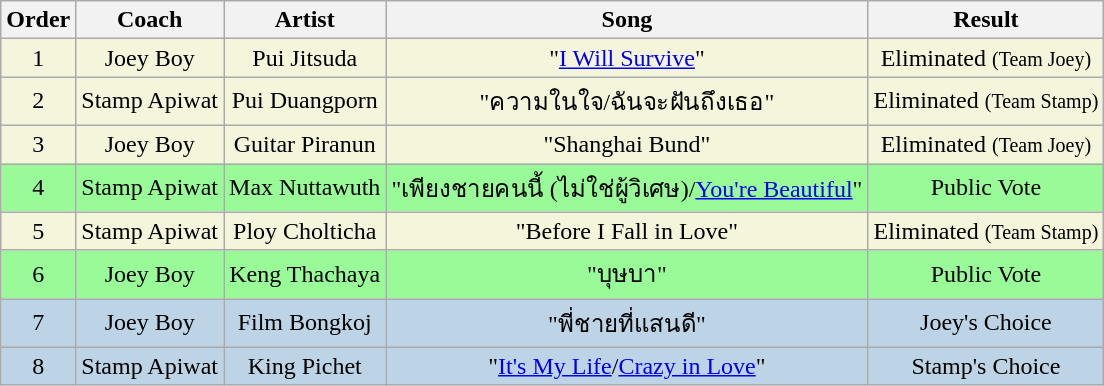<table class="wikitable sortable" style="text-align: center; width: auto;">
<tr>
<th>Order</th>
<th>Coach</th>
<th>Artist</th>
<th>Song</th>
<th>Result</th>
</tr>
<tr style="background:#F5F5DC;">
<td>1</td>
<td>Joey Boy</td>
<td>Pui Jitsuda</td>
<td>"<a href='#'>I Will Survive</a>"</td>
<td>Eliminated <small>(Team Joey)</small></td>
</tr>
<tr style="background:#F5F5DC;">
<td>2</td>
<td>Stamp Apiwat</td>
<td>Pui Duangporn</td>
<td>"ความในใจ/ฉันจะฝันถึงเธอ"</td>
<td>Eliminated <small>(Team Stamp)</small></td>
</tr>
<tr style="background:#F5F5DC;">
<td>3</td>
<td>Joey Boy</td>
<td>Guitar Piranun</td>
<td>"Shanghai Bund"</td>
<td>Eliminated <small>(Team Joey)</small></td>
</tr>
<tr style="background:palegreen;">
<td>4</td>
<td>Stamp Apiwat</td>
<td>Max Nuttawuth</td>
<td>"เพียงชายคนนี้ (ไม่ใช่ผู้วิเศษ)/<a href='#'>You're Beautiful</a>"</td>
<td>Public Vote</td>
</tr>
<tr style="background:#F5F5DC;">
<td>5</td>
<td>Stamp Apiwat</td>
<td>Ploy Cholticha</td>
<td>"Before I Fall in Love"</td>
<td>Eliminated <small>(Team Stamp)</small></td>
</tr>
<tr style="background:palegreen;">
<td>6</td>
<td>Joey Boy</td>
<td>Keng Thachaya</td>
<td>"บุษบา"</td>
<td>Public Vote</td>
</tr>
<tr style="background:#BCD4E6;">
<td>7</td>
<td>Joey Boy</td>
<td>Film Bongkoj</td>
<td>"พี่ชายที่แสนดี"</td>
<td>Joey's Choice</td>
</tr>
<tr style="background:#BCD4E6;">
<td>8</td>
<td>Stamp Apiwat</td>
<td>King Pichet</td>
<td>"<a href='#'>It's My Life</a>/<a href='#'>Crazy in Love</a>"</td>
<td>Stamp's Choice</td>
</tr>
</table>
